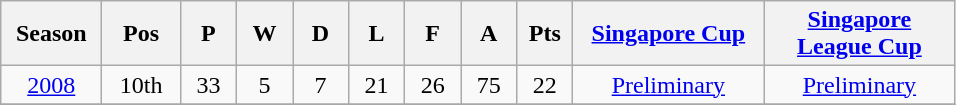<table class="wikitable" style="text-align: center">
<tr>
<th width="60" scope="col">Season</th>
<th width="45" scope="col">Pos</th>
<th width="30" scope="col">P</th>
<th width="30" scope="col">W</th>
<th width="30" scope="col">D</th>
<th width="30" scope="col">L</th>
<th width="30" scope="col">F</th>
<th width="30" scope="col">A</th>
<th width="30" scope="col">Pts</th>
<th width="120" scope="col"><a href='#'>Singapore Cup</a></th>
<th width="120" scope="col"><a href='#'>Singapore League Cup</a></th>
</tr>
<tr>
<td><a href='#'>2008</a></td>
<td>10th</td>
<td>33</td>
<td>5</td>
<td>7</td>
<td>21</td>
<td>26</td>
<td>75</td>
<td>22</td>
<td><a href='#'>Preliminary</a></td>
<td><a href='#'>Preliminary</a></td>
</tr>
<tr>
</tr>
</table>
